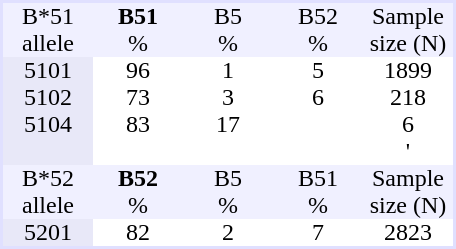<table border="0" cellspacing="0" cellpadding="0" align="left" style="text-align:center; background:#ffffff; margin-right: 3em; border:2px #e0e0ff solid;">
<tr style="background:#f0f0ff">
<td style="width:60px">B*51</td>
<td style="width:60px"><strong>B51</strong></td>
<td style="width:60px">B5</td>
<td style="width:60px">B52</td>
<td style="width:60px">Sample</td>
</tr>
<tr style="background:#f0f0ff">
<td>allele</td>
<td>%</td>
<td>%</td>
<td>%</td>
<td>size (N)</td>
</tr>
<tr>
<td style = "background:#e8e8f8">5101</td>
<td>96</td>
<td>1</td>
<td>5</td>
<td>1899</td>
</tr>
<tr>
<td style = "background:#e8e8f8">5102</td>
<td>73</td>
<td>3</td>
<td>6</td>
<td>218</td>
</tr>
<tr>
<td style = "background:#e8e8f8">5104</td>
<td>83</td>
<td>17</td>
<td></td>
<td>6</td>
</tr>
<tr>
<td style = "background:#e8e8f8"></td>
<td></td>
<td></td>
<td></td>
<td>'</td>
</tr>
<tr style="background:#f0f0ff">
<td style="width:60px">B*52</td>
<td style="width:60px"><strong>B52</strong></td>
<td style="width:60px">B5</td>
<td style="width:60px">B51</td>
<td style="width:60px">Sample</td>
</tr>
<tr style="background:#f0f0ff">
<td>allele</td>
<td>%</td>
<td>%</td>
<td>%</td>
<td>size (N)</td>
</tr>
<tr>
<td style = "background:#e8e8f8">5201</td>
<td>82</td>
<td>2</td>
<td>7</td>
<td>2823</td>
</tr>
</table>
